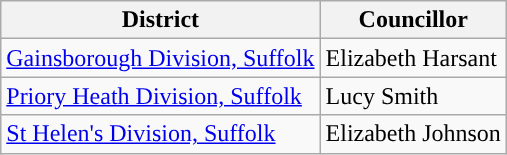<table class="wikitable">
<tr>
<th>District</th>
<th>Councillor</th>
</tr>
<tr>
<td><a href='#'>Gainsborough Division, Suffolk</a></td>
<td ! style="background-color:">Elizabeth Harsant</td>
</tr>
<tr>
<td><a href='#'>Priory Heath Division, Suffolk</a></td>
<td ! style="background-color:">Lucy Smith</td>
</tr>
<tr>
<td><a href='#'>St Helen's Division, Suffolk</a></td>
<td ! style="background-color:">Elizabeth Johnson</td>
</tr>
</table>
